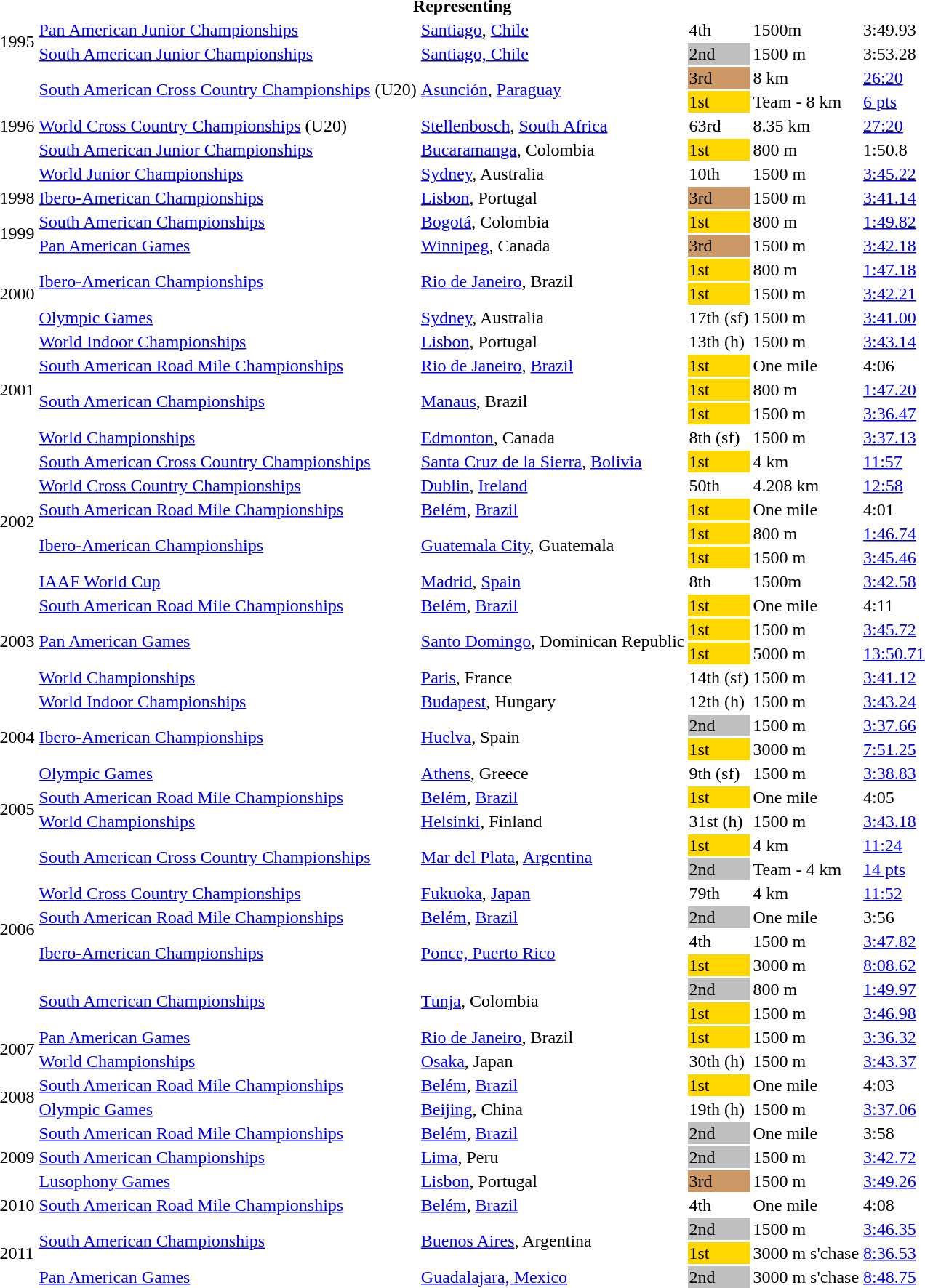<table>
<tr>
<th colspan="6">Representing </th>
</tr>
<tr>
<td rowspan=2>1995</td>
<td><a href='#'>Pan American Junior Championships</a></td>
<td><a href='#'>Santiago</a>, <a href='#'>Chile</a></td>
<td>4th</td>
<td>1500m</td>
<td>3:49.93</td>
</tr>
<tr>
<td><a href='#'>South American Junior Championships</a></td>
<td><a href='#'>Santiago, Chile</a></td>
<td bgcolor=silver>2nd</td>
<td>1500 m</td>
<td>3:53.28</td>
</tr>
<tr>
<td rowspan=5>1996</td>
<td rowspan=2><a href='#'>South American Cross Country Championships</a> (U20)</td>
<td rowspan=2><a href='#'>Asunción</a>, <a href='#'>Paraguay</a></td>
<td bgcolor="cc9966">3rd</td>
<td>8 km</td>
<td><a href='#'>26:20</a></td>
</tr>
<tr>
<td bgcolor=gold>1st</td>
<td>Team - 8 km</td>
<td><a href='#'>6 pts</a></td>
</tr>
<tr>
<td><a href='#'>World Cross Country Championships</a> (U20)</td>
<td><a href='#'>Stellenbosch</a>, <a href='#'>South Africa</a></td>
<td>63rd</td>
<td>8.35 km</td>
<td><a href='#'>27:20</a></td>
</tr>
<tr>
<td><a href='#'>South American Junior Championships</a></td>
<td><a href='#'>Bucaramanga</a>, Colombia</td>
<td bgcolor=gold>1st</td>
<td>800 m</td>
<td>1:50.8</td>
</tr>
<tr>
<td><a href='#'>World Junior Championships</a></td>
<td><a href='#'>Sydney</a>, Australia</td>
<td>10th</td>
<td>1500 m</td>
<td><a href='#'>3:45.22</a></td>
</tr>
<tr>
<td>1998</td>
<td><a href='#'>Ibero-American Championships</a></td>
<td><a href='#'>Lisbon</a>, Portugal</td>
<td bgcolor=cc9966>3rd</td>
<td>1500 m</td>
<td><a href='#'>3:41.14</a></td>
</tr>
<tr>
<td rowspan=2>1999</td>
<td><a href='#'>South American Championships</a></td>
<td><a href='#'>Bogotá</a>, Colombia</td>
<td bgcolor=gold>1st</td>
<td>800 m</td>
<td><a href='#'>1:49.82</a></td>
</tr>
<tr>
<td><a href='#'>Pan American Games</a></td>
<td><a href='#'>Winnipeg</a>, Canada</td>
<td bgcolor=cc9966>3rd</td>
<td>1500 m</td>
<td><a href='#'>3:42.18</a></td>
</tr>
<tr>
<td rowspan=3>2000</td>
<td rowspan=2><a href='#'>Ibero-American Championships</a></td>
<td rowspan=2><a href='#'>Rio de Janeiro</a>, Brazil</td>
<td bgcolor=gold>1st</td>
<td>800 m</td>
<td><a href='#'>1:47.18</a></td>
</tr>
<tr>
<td bgcolor=gold>1st</td>
<td>1500 m</td>
<td><a href='#'>3:42.21</a></td>
</tr>
<tr>
<td><a href='#'>Olympic Games</a></td>
<td><a href='#'>Sydney</a>, Australia</td>
<td>17th (sf)</td>
<td>1500 m</td>
<td><a href='#'>3:41.00</a></td>
</tr>
<tr>
<td rowspan=5>2001</td>
<td><a href='#'>World Indoor Championships</a></td>
<td><a href='#'>Lisbon</a>, Portugal</td>
<td>13th (h)</td>
<td>1500 m</td>
<td><a href='#'>3:43.14</a></td>
</tr>
<tr>
<td><a href='#'>South American Road Mile Championships</a></td>
<td><a href='#'>Rio de Janeiro</a>, <a href='#'>Brazil</a></td>
<td bgcolor=gold>1st</td>
<td>One mile</td>
<td>4:06</td>
</tr>
<tr>
<td rowspan=2><a href='#'>South American Championships</a></td>
<td rowspan=2><a href='#'>Manaus</a>, Brazil</td>
<td bgcolor=gold>1st</td>
<td>800 m</td>
<td><a href='#'>1:47.20</a></td>
</tr>
<tr>
<td bgcolor=gold>1st</td>
<td>1500 m</td>
<td><a href='#'>3:36.47</a></td>
</tr>
<tr>
<td><a href='#'>World Championships</a></td>
<td><a href='#'>Edmonton</a>, Canada</td>
<td>8th (sf)</td>
<td>1500 m</td>
<td><a href='#'>3:37.13</a></td>
</tr>
<tr>
<td rowspan=6>2002</td>
<td><a href='#'>South American Cross Country Championships</a></td>
<td><a href='#'>Santa Cruz de la Sierra</a>, <a href='#'>Bolivia</a></td>
<td bgcolor=gold>1st</td>
<td>4 km</td>
<td><a href='#'>11:57</a></td>
</tr>
<tr>
<td><a href='#'>World Cross Country Championships</a></td>
<td><a href='#'>Dublin</a>, <a href='#'>Ireland</a></td>
<td>50th</td>
<td>4.208 km</td>
<td><a href='#'>12:58</a></td>
</tr>
<tr>
<td><a href='#'>South American Road Mile Championships</a></td>
<td><a href='#'>Belém</a>, <a href='#'>Brazil</a></td>
<td bgcolor=gold>1st</td>
<td>One mile</td>
<td>4:01</td>
</tr>
<tr>
<td rowspan=2><a href='#'>Ibero-American Championships</a></td>
<td rowspan=2><a href='#'>Guatemala City</a>, Guatemala</td>
<td bgcolor=gold>1st</td>
<td>800 m</td>
<td><a href='#'>1:46.74</a></td>
</tr>
<tr>
<td bgcolor=gold>1st</td>
<td>1500 m</td>
<td><a href='#'>3:45.46</a></td>
</tr>
<tr>
<td><a href='#'>IAAF World Cup</a></td>
<td><a href='#'>Madrid</a>, <a href='#'>Spain</a></td>
<td>8th</td>
<td>1500m</td>
<td><a href='#'>3:42.58</a></td>
</tr>
<tr>
<td rowspan=4>2003</td>
<td><a href='#'>South American Road Mile Championships</a></td>
<td><a href='#'>Belém</a>, <a href='#'>Brazil</a></td>
<td bgcolor=gold>1st</td>
<td>One mile</td>
<td>4:11</td>
</tr>
<tr>
<td rowspan=2><a href='#'>Pan American Games</a></td>
<td rowspan=2><a href='#'>Santo Domingo</a>, Dominican Republic</td>
<td bgcolor=gold>1st</td>
<td>1500 m</td>
<td><a href='#'>3:45.72</a></td>
</tr>
<tr>
<td bgcolor=gold>1st</td>
<td>5000 m</td>
<td><a href='#'>13:50.71</a></td>
</tr>
<tr>
<td><a href='#'>World Championships</a></td>
<td><a href='#'>Paris</a>, France</td>
<td>14th (sf)</td>
<td>1500 m</td>
<td><a href='#'>3:41.12</a></td>
</tr>
<tr>
<td rowspan=4>2004</td>
<td><a href='#'>World Indoor Championships</a></td>
<td><a href='#'>Budapest</a>, Hungary</td>
<td>12th (h)</td>
<td>1500 m</td>
<td><a href='#'>3:43.24</a></td>
</tr>
<tr>
<td rowspan=2><a href='#'>Ibero-American Championships</a></td>
<td rowspan=2><a href='#'>Huelva</a>, Spain</td>
<td bgcolor=silver>2nd</td>
<td>1500 m</td>
<td><a href='#'>3:37.66</a></td>
</tr>
<tr>
<td bgcolor=gold>1st</td>
<td>3000 m</td>
<td><a href='#'>7:51.25</a></td>
</tr>
<tr>
<td><a href='#'>Olympic Games</a></td>
<td><a href='#'>Athens</a>, Greece</td>
<td>9th (sf)</td>
<td>1500 m</td>
<td><a href='#'>3:38.83</a></td>
</tr>
<tr>
<td rowspan=2>2005</td>
<td><a href='#'>South American Road Mile Championships</a></td>
<td><a href='#'>Belém</a>, <a href='#'>Brazil</a></td>
<td bgcolor=gold>1st</td>
<td>One mile</td>
<td>4:05</td>
</tr>
<tr>
<td><a href='#'>World Championships</a></td>
<td><a href='#'>Helsinki</a>, Finland</td>
<td>31st (h)</td>
<td>1500 m</td>
<td><a href='#'>3:43.18</a></td>
</tr>
<tr>
<td rowspan=8>2006</td>
<td rowspan=2><a href='#'>South American Cross Country Championships</a></td>
<td rowspan=2><a href='#'>Mar del Plata</a>, <a href='#'>Argentina</a></td>
<td bgcolor=gold>1st</td>
<td>4 km</td>
<td><a href='#'>11:24</a></td>
</tr>
<tr>
<td bgcolor=silver>2nd</td>
<td>Team - 4 km</td>
<td><a href='#'>14 pts</a></td>
</tr>
<tr>
<td><a href='#'>World Cross Country Championships</a></td>
<td><a href='#'>Fukuoka</a>, <a href='#'>Japan</a></td>
<td>79th</td>
<td>4 km</td>
<td><a href='#'>11:52</a></td>
</tr>
<tr>
<td><a href='#'>South American Road Mile Championships</a></td>
<td><a href='#'>Belém</a>, <a href='#'>Brazil</a></td>
<td bgcolor=silver>2nd</td>
<td>One mile</td>
<td>3:56</td>
</tr>
<tr>
<td rowspan=2><a href='#'>Ibero-American Championships</a></td>
<td rowspan=2><a href='#'>Ponce, Puerto Rico</a></td>
<td>4th</td>
<td>1500 m</td>
<td><a href='#'>3:47.82</a></td>
</tr>
<tr>
<td bgcolor=gold>1st</td>
<td>3000 m</td>
<td><a href='#'>8:08.62</a></td>
</tr>
<tr>
<td rowspan=2><a href='#'>South American Championships</a></td>
<td rowspan=2><a href='#'>Tunja</a>, Colombia</td>
<td bgcolor=silver>2nd</td>
<td>800 m</td>
<td><a href='#'>1:49.97</a></td>
</tr>
<tr>
<td bgcolor=gold>1st</td>
<td>1500 m</td>
<td><a href='#'>3:46.98</a></td>
</tr>
<tr>
<td rowspan=2>2007</td>
<td><a href='#'>Pan American Games</a></td>
<td><a href='#'>Rio de Janeiro</a>, Brazil</td>
<td bgcolor=gold>1st</td>
<td>1500 m</td>
<td><a href='#'>3:36.32</a></td>
</tr>
<tr>
<td><a href='#'>World Championships</a></td>
<td><a href='#'>Osaka</a>, Japan</td>
<td>30th (h)</td>
<td>1500 m</td>
<td><a href='#'>3:43.37</a></td>
</tr>
<tr>
<td rowspan=2>2008</td>
<td><a href='#'>South American Road Mile Championships</a></td>
<td><a href='#'>Belém</a>, <a href='#'>Brazil</a></td>
<td bgcolor=gold>1st</td>
<td>One mile</td>
<td>4:03</td>
</tr>
<tr>
<td><a href='#'>Olympic Games</a></td>
<td><a href='#'>Beijing</a>, China</td>
<td>19th (h)</td>
<td>1500 m</td>
<td><a href='#'>3:37.06</a></td>
</tr>
<tr>
<td rowspan=3>2009</td>
<td><a href='#'>South American Road Mile Championships</a></td>
<td><a href='#'>Belém</a>, <a href='#'>Brazil</a></td>
<td bgcolor=silver>2nd</td>
<td>One mile</td>
<td>3:58</td>
</tr>
<tr>
<td><a href='#'>South American Championships</a></td>
<td><a href='#'>Lima</a>, Peru</td>
<td bgcolor=silver>2nd</td>
<td>1500 m</td>
<td><a href='#'>3:42.72</a></td>
</tr>
<tr>
<td><a href='#'>Lusophony Games</a></td>
<td><a href='#'>Lisbon</a>, Portugal</td>
<td bgcolor=cc9966>3rd</td>
<td>1500 m</td>
<td><a href='#'>3:49.26</a></td>
</tr>
<tr>
<td>2010</td>
<td><a href='#'>South American Road Mile Championships</a></td>
<td><a href='#'>Belém</a>, <a href='#'>Brazil</a></td>
<td>4th</td>
<td>One mile</td>
<td>4:08</td>
</tr>
<tr>
<td rowspan=3>2011</td>
<td rowspan=2><a href='#'>South American Championships</a></td>
<td rowspan=2><a href='#'>Buenos Aires</a>, Argentina</td>
<td bgcolor=silver>2nd</td>
<td>1500 m</td>
<td><a href='#'>3:46.35</a></td>
</tr>
<tr>
<td bgcolor=gold>1st</td>
<td>3000 m s'chase</td>
<td><a href='#'>8:36.53</a></td>
</tr>
<tr>
<td><a href='#'>Pan American Games</a></td>
<td><a href='#'>Guadalajara, Mexico</a></td>
<td bgcolor=silver>2nd</td>
<td>3000 m s'chase</td>
<td><a href='#'>8:48.75</a></td>
</tr>
</table>
